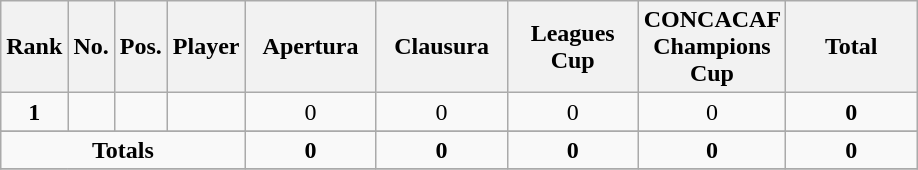<table class="wikitable sortable alternance" style="text-align:center">
<tr>
<th>Rank</th>
<th>No.</th>
<th>Pos.</th>
<th>Player</th>
<th width="80">Apertura</th>
<th width="80">Clausura</th>
<th width="80">Leagues Cup</th>
<th width="80">CONCACAF Champions Cup</th>
<th width="80">Total</th>
</tr>
<tr>
<td><strong>1</strong></td>
<td></td>
<td></td>
<td></td>
<td>0</td>
<td>0</td>
<td>0</td>
<td>0</td>
<td><strong>0</strong></td>
</tr>
<tr>
</tr>
<tr class="sortbottom">
<td colspan="4"><strong>Totals</strong></td>
<td><strong>0</strong></td>
<td><strong>0</strong></td>
<td><strong>0</strong></td>
<td><strong>0</strong></td>
<td><strong>0</strong></td>
</tr>
<tr>
</tr>
</table>
